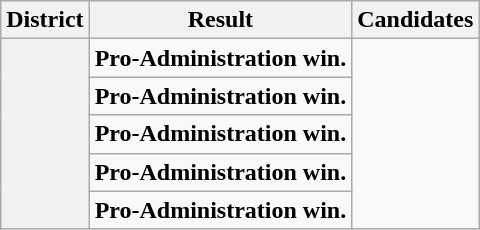<table class=wikitable>
<tr valign=bottom>
<th>District</th>
<th>Result</th>
<th>Candidates</th>
</tr>
<tr>
<th rowspan=5><br></th>
<td><strong>Pro-Administration win.</strong></td>
<td rowspan=5 nowrap></td>
</tr>
<tr>
<td><strong>Pro-Administration win.</strong></td>
</tr>
<tr>
<td><strong>Pro-Administration win.</strong></td>
</tr>
<tr>
<td><strong>Pro-Administration win.</strong></td>
</tr>
<tr>
<td><strong>Pro-Administration win.</strong></td>
</tr>
</table>
